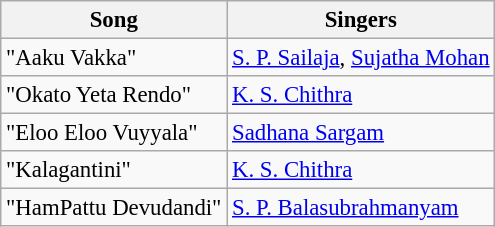<table class="wikitable" style="font-size:95%;">
<tr>
<th>Song</th>
<th>Singers</th>
</tr>
<tr>
<td>"Aaku Vakka"</td>
<td><a href='#'>S. P. Sailaja</a>, <a href='#'>Sujatha Mohan</a></td>
</tr>
<tr>
<td>"Okato Yeta Rendo"</td>
<td><a href='#'>K. S. Chithra</a></td>
</tr>
<tr>
<td>"Eloo Eloo Vuyyala"</td>
<td><a href='#'>Sadhana Sargam</a></td>
</tr>
<tr>
<td>"Kalagantini"</td>
<td><a href='#'>K. S. Chithra</a></td>
</tr>
<tr>
<td>"HamPattu Devudandi"</td>
<td><a href='#'>S. P. Balasubrahmanyam</a></td>
</tr>
</table>
